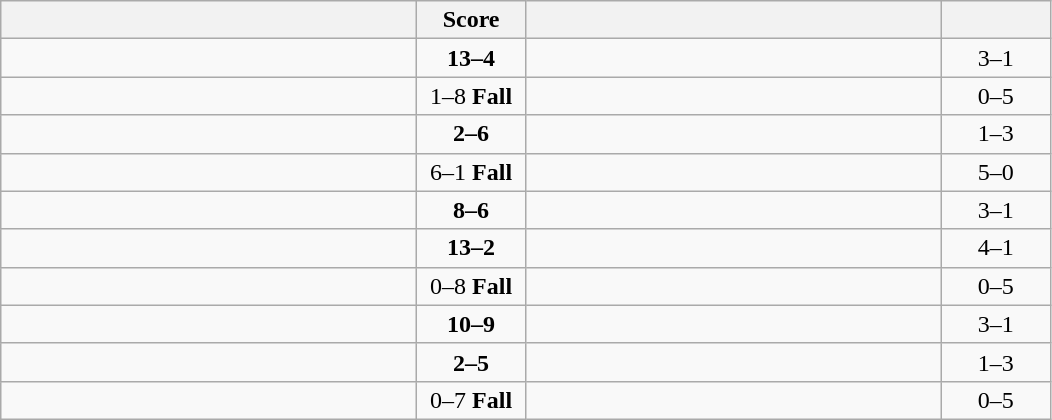<table class="wikitable" style="text-align: center; ">
<tr>
<th align="right" width="270"></th>
<th width="65">Score</th>
<th align="left" width="270"></th>
<th width="65"></th>
</tr>
<tr>
<td align="left"><strong></strong></td>
<td><strong>13–4</strong></td>
<td align="left"></td>
<td>3–1 <strong></strong></td>
</tr>
<tr>
<td align="left"></td>
<td>1–8 <strong>Fall</strong></td>
<td align="left"><strong></strong></td>
<td>0–5 <strong></strong></td>
</tr>
<tr>
<td align="left"></td>
<td><strong>2–6</strong></td>
<td align="left"><strong></strong></td>
<td>1–3 <strong></strong></td>
</tr>
<tr>
<td align="left"><strong></strong></td>
<td>6–1 <strong>Fall</strong></td>
<td align="left"></td>
<td>5–0 <strong></strong></td>
</tr>
<tr>
<td align="left"><strong></strong></td>
<td><strong>8–6</strong></td>
<td align="left"></td>
<td>3–1 <strong></strong></td>
</tr>
<tr>
<td align="left"><strong></strong></td>
<td><strong>13–2</strong></td>
<td align="left"></td>
<td>4–1 <strong></strong></td>
</tr>
<tr>
<td align="left"></td>
<td>0–8 <strong>Fall</strong></td>
<td align="left"><strong></strong></td>
<td>0–5 <strong></strong></td>
</tr>
<tr>
<td align="left"><strong></strong></td>
<td><strong>10–9</strong></td>
<td align="left"></td>
<td>3–1 <strong></strong></td>
</tr>
<tr>
<td align="left"></td>
<td><strong>2–5</strong></td>
<td align="left"><strong></strong></td>
<td>1–3 <strong></strong></td>
</tr>
<tr>
<td align="left"></td>
<td>0–7 <strong>Fall</strong></td>
<td align="left"><strong></strong></td>
<td>0–5 <strong></strong></td>
</tr>
</table>
